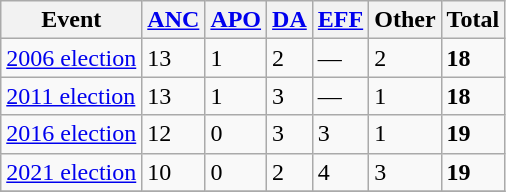<table class="wikitable">
<tr>
<th>Event</th>
<th><a href='#'>ANC</a></th>
<th><a href='#'>APO</a></th>
<th><a href='#'>DA</a></th>
<th><a href='#'>EFF</a></th>
<th>Other</th>
<th>Total</th>
</tr>
<tr>
<td><a href='#'>2006 election</a></td>
<td>13</td>
<td>1</td>
<td>2</td>
<td>—</td>
<td>2</td>
<td><strong>18</strong></td>
</tr>
<tr>
<td><a href='#'>2011 election</a></td>
<td>13</td>
<td>1</td>
<td>3</td>
<td>—</td>
<td>1</td>
<td><strong>18</strong></td>
</tr>
<tr>
<td><a href='#'>2016 election</a></td>
<td>12</td>
<td>0</td>
<td>3</td>
<td>3</td>
<td>1</td>
<td><strong>19</strong></td>
</tr>
<tr>
<td><a href='#'>2021 election</a></td>
<td>10</td>
<td>0</td>
<td>2</td>
<td>4</td>
<td>3</td>
<td><strong>19</strong></td>
</tr>
<tr>
</tr>
</table>
